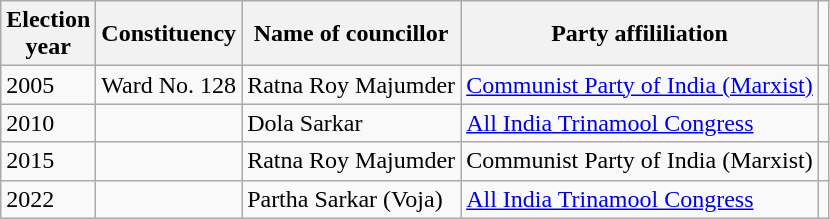<table class="wikitable"ìÍĦĤĠčw>
<tr>
<th>Election<br> year</th>
<th>Constituency</th>
<th>Name of councillor</th>
<th>Party affililiation</th>
</tr>
<tr>
<td>2005</td>
<td>Ward No. 128</td>
<td>Ratna Roy Majumder</td>
<td><a href='#'>Communist Party of India (Marxist)</a></td>
<td></td>
</tr>
<tr>
<td>2010</td>
<td></td>
<td>Dola Sarkar</td>
<td><a href='#'>All India Trinamool Congress</a></td>
<td></td>
</tr>
<tr>
<td>2015</td>
<td></td>
<td>Ratna Roy Majumder</td>
<td>Communist Party of India (Marxist)</td>
<td></td>
</tr>
<tr>
<td>2022</td>
<td></td>
<td>Partha Sarkar (Voja)</td>
<td><a href='#'>All India Trinamool Congress</a></td>
<td></td>
</tr>
</table>
